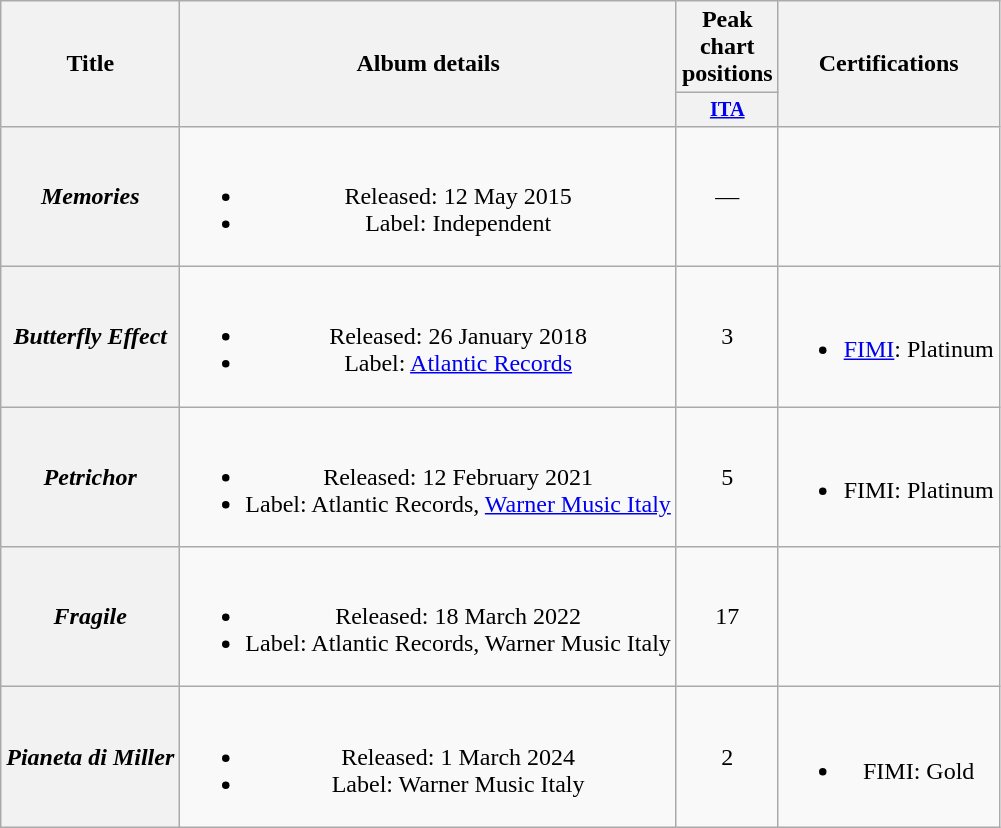<table class="wikitable plainrowheaders" style="text-align:center;">
<tr>
<th rowspan="2" scope="col">Title</th>
<th rowspan="2" scope="col">Album details</th>
<th colspan="1" scope="col">Peak chart positions</th>
<th rowspan="2" scope="col">Certifications</th>
</tr>
<tr>
<th scope="col" style="width:3em;font-size:85%;"><a href='#'>ITA</a><br></th>
</tr>
<tr>
<th scope="row"><em>Memories</em></th>
<td><br><ul><li>Released: 12 May 2015</li><li>Label: Independent</li></ul></td>
<td>—</td>
<td></td>
</tr>
<tr>
<th scope="row"><em>Butterfly Effect</em></th>
<td><br><ul><li>Released: 26 January 2018</li><li>Label: <a href='#'>Atlantic Records</a></li></ul></td>
<td>3</td>
<td><br><ul><li><a href='#'>FIMI</a>: Platinum</li></ul></td>
</tr>
<tr>
<th scope="row"><em>Petrichor</em></th>
<td><br><ul><li>Released: 12 February 2021</li><li>Label: Atlantic Records, <a href='#'>Warner Music Italy</a></li></ul></td>
<td>5</td>
<td><br><ul><li>FIMI: Platinum</li></ul></td>
</tr>
<tr>
<th scope="row"><em>Fragile</em></th>
<td><br><ul><li>Released: 18 March 2022</li><li>Label: Atlantic Records, Warner Music Italy</li></ul></td>
<td>17</td>
<td></td>
</tr>
<tr>
<th scope="row"><em>Pianeta di Miller</em></th>
<td><br><ul><li>Released: 1 March 2024</li><li>Label: Warner Music Italy</li></ul></td>
<td>2<br></td>
<td><br><ul><li>FIMI: Gold</li></ul></td>
</tr>
</table>
